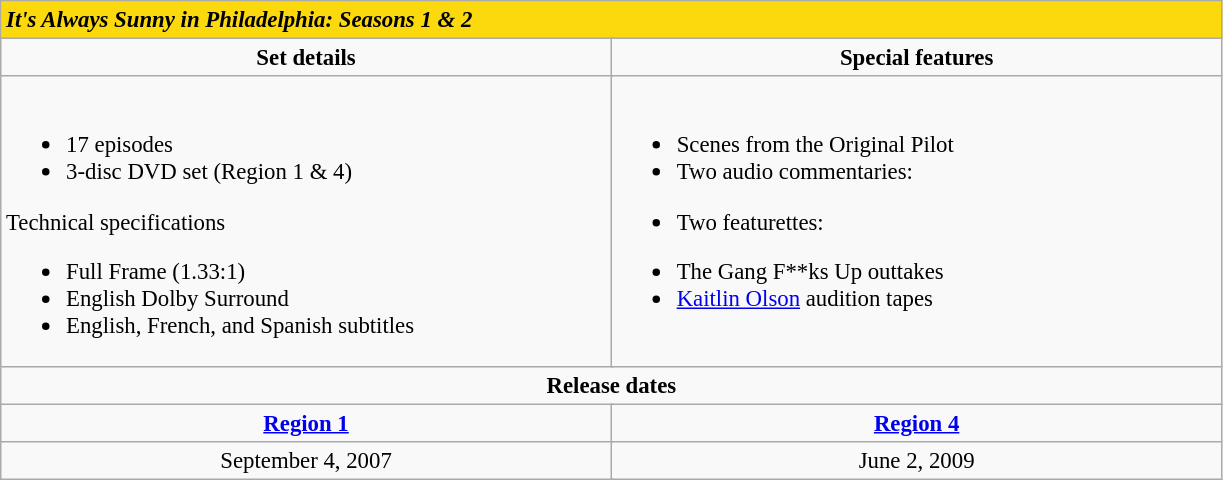<table class="wikitable" style="font-size:95%;">
<tr style="background: #FCD90D;">
<td colspan="6"><strong><em>It's Always Sunny in Philadelphia: Seasons 1 & 2</em></strong></td>
</tr>
<tr style="vertical-align:top; text-align:center;">
<td style="width:400px;" colspan="3"><strong>Set details</strong></td>
<td style="width:400px; " colspan="3"><strong>Special features</strong></td>
</tr>
<tr valign="top">
<td colspan="3" style="text-align:left; width:400px;"><br><ul><li>17 episodes</li><li>3-disc DVD set (Region 1 & 4)</li></ul>Technical specifications<ul><li>Full Frame (1.33:1)</li><li>English Dolby Surround</li><li>English, French, and Spanish subtitles</li></ul></td>
<td colspan="3"  style="text-align:left; width:400px;"><br><ul><li>Scenes from the Original Pilot</li><li>Two audio commentaries:</li></ul><ul><li>Two featurettes:</li></ul><ul><li>The Gang F**ks Up outtakes</li><li><a href='#'>Kaitlin Olson</a> audition tapes</li></ul></td>
</tr>
<tr>
<td colspan="6" style="text-align:center;"><strong>Release dates</strong></td>
</tr>
<tr>
<td colspan="3" style="text-align:center;"><strong><a href='#'>Region 1</a></strong></td>
<td colspan="3" style="text-align:center;"><strong><a href='#'>Region 4</a></strong></td>
</tr>
<tr style="text-align:center;">
<td colspan="3">September 4, 2007</td>
<td colspan="3">June 2, 2009</td>
</tr>
</table>
